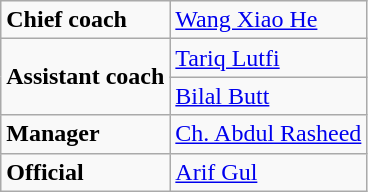<table class=wikitable>
<tr>
<td><strong>Chief coach</strong></td>
<td> <a href='#'>Wang Xiao He</a></td>
</tr>
<tr>
<td rowspan=2><strong>Assistant coach</strong></td>
<td>  <a href='#'>Tariq Lutfi</a></td>
</tr>
<tr>
<td>  <a href='#'>Bilal Butt</a></td>
</tr>
<tr>
<td><strong>Manager</strong></td>
<td>  <a href='#'>Ch. Abdul Rasheed</a></td>
</tr>
<tr>
<td><strong>Official</strong></td>
<td>  <a href='#'>Arif Gul</a></td>
</tr>
</table>
